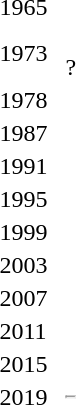<table>
<tr>
<td>1965</td>
<td></td>
<td></td>
<td></td>
</tr>
<tr>
<td>1973</td>
<td></td>
<td></td>
<td><br>?</td>
</tr>
<tr>
<td>1978</td>
<td></td>
<td></td>
<td><br></td>
</tr>
<tr>
<td>1987</td>
<td></td>
<td></td>
<td><br></td>
</tr>
<tr>
<td>1991</td>
<td></td>
<td></td>
<td><br></td>
</tr>
<tr>
<td>1995</td>
<td></td>
<td></td>
<td><br></td>
</tr>
<tr>
<td>1999</td>
<td></td>
<td></td>
<td><br></td>
</tr>
<tr>
<td>2003</td>
<td></td>
<td></td>
<td><br></td>
</tr>
<tr>
<td>2007</td>
<td></td>
<td></td>
<td> <br> </td>
</tr>
<tr>
<td>2011</td>
<td></td>
<td></td>
<td><br></td>
</tr>
<tr>
<td>2015</td>
<td></td>
<td></td>
<td> <br> </td>
</tr>
<tr>
<td>2019</td>
<td></td>
<td></td>
<td><hr></td>
</tr>
</table>
